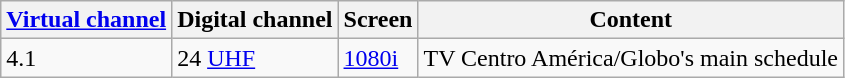<table class = wikitable>
<tr>
<th><a href='#'>Virtual channel</a></th>
<th>Digital channel</th>
<th>Screen</th>
<th>Content</th>
</tr>
<tr>
<td>4.1</td>
<td>24 <a href='#'>UHF</a></td>
<td><a href='#'>1080i</a></td>
<td>TV Centro América/Globo's main schedule</td>
</tr>
</table>
